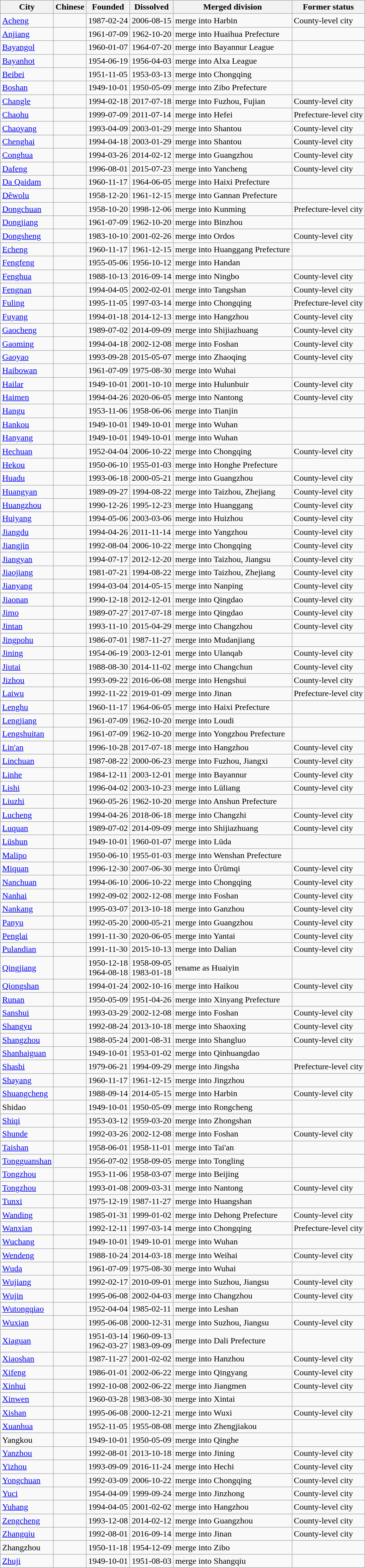<table class="wikitable sortable">
<tr>
<th>City</th>
<th>Chinese</th>
<th>Founded</th>
<th>Dissolved</th>
<th>Merged division</th>
<th>Former status</th>
</tr>
<tr>
<td><a href='#'>Acheng</a></td>
<td><span></span></td>
<td>1987-02-24</td>
<td>2006-08-15</td>
<td>merge into Harbin</td>
<td>County-level city</td>
</tr>
<tr>
<td><a href='#'>Anjiang</a></td>
<td><span></span></td>
<td>1961-07-09</td>
<td>1962-10-20</td>
<td>merge into Huaihua Prefecture</td>
<td></td>
</tr>
<tr>
<td><a href='#'>Bayangol</a></td>
<td><span></span></td>
<td>1960-01-07</td>
<td>1964-07-20</td>
<td>merge into Bayannur League</td>
<td></td>
</tr>
<tr>
<td><a href='#'>Bayanhot</a></td>
<td><span></span></td>
<td>1954-06-19</td>
<td>1956-04-03</td>
<td>merge into Alxa League</td>
<td></td>
</tr>
<tr>
<td><a href='#'>Beibei</a></td>
<td><span></span></td>
<td>1951-11-05</td>
<td>1953-03-13</td>
<td>merge into Chongqing</td>
<td></td>
</tr>
<tr>
<td><a href='#'>Boshan</a></td>
<td><span></span></td>
<td>1949-10-01</td>
<td>1950-05-09</td>
<td>merge into Zibo Prefecture</td>
<td></td>
</tr>
<tr>
<td><a href='#'>Changle</a></td>
<td><span></span></td>
<td>1994-02-18</td>
<td>2017-07-18</td>
<td>merge into Fuzhou, Fujian</td>
<td>County-level city</td>
</tr>
<tr>
<td><a href='#'>Chaohu</a></td>
<td><span></span></td>
<td>1999-07-09</td>
<td>2011-07-14</td>
<td>merge into Hefei</td>
<td>Prefecture-level city</td>
</tr>
<tr>
<td><a href='#'>Chaoyang</a></td>
<td><span></span></td>
<td>1993-04-09</td>
<td>2003-01-29</td>
<td>merge into Shantou</td>
<td>County-level city</td>
</tr>
<tr>
<td><a href='#'>Chenghai</a></td>
<td><span></span></td>
<td>1994-04-18</td>
<td>2003-01-29</td>
<td>merge into Shantou</td>
<td>County-level city</td>
</tr>
<tr>
<td><a href='#'>Conghua</a></td>
<td><span></span></td>
<td>1994-03-26</td>
<td>2014-02-12</td>
<td>merge into Guangzhou</td>
<td>County-level city</td>
</tr>
<tr>
<td><a href='#'>Dafeng</a></td>
<td><span></span></td>
<td>1996-08-01</td>
<td>2015-07-23</td>
<td>merge into Yancheng</td>
<td>County-level city</td>
</tr>
<tr>
<td><a href='#'>Da Qaidam</a></td>
<td><span></span></td>
<td>1960-11-17</td>
<td>1964-06-05</td>
<td>merge into Haixi Prefecture</td>
<td></td>
</tr>
<tr>
<td><a href='#'>Dêwolu</a></td>
<td><span></span></td>
<td>1958-12-20</td>
<td>1961-12-15</td>
<td>merge into Gannan Prefecture</td>
<td></td>
</tr>
<tr>
<td><a href='#'>Dongchuan</a></td>
<td><span></span></td>
<td>1958-10-20</td>
<td>1998-12-06</td>
<td>merge into Kunming</td>
<td>Prefecture-level city</td>
</tr>
<tr>
<td><a href='#'>Dongjiang</a></td>
<td><span></span></td>
<td>1961-07-09</td>
<td>1962-10-20</td>
<td>merge into Binzhou</td>
<td></td>
</tr>
<tr>
<td><a href='#'>Dongsheng</a></td>
<td><span></span></td>
<td>1983-10-10</td>
<td>2001-02-26</td>
<td>merge into Ordos</td>
<td>County-level city</td>
</tr>
<tr>
<td><a href='#'>Echeng</a></td>
<td><span></span></td>
<td>1960-11-17</td>
<td>1961-12-15</td>
<td>merge into Huanggang Prefecture</td>
<td></td>
</tr>
<tr>
<td><a href='#'>Fengfeng</a></td>
<td><span></span></td>
<td>1955-05-06</td>
<td>1956-10-12</td>
<td>merge into Handan</td>
<td></td>
</tr>
<tr>
<td><a href='#'>Fenghua</a></td>
<td><span></span></td>
<td>1988-10-13</td>
<td>2016-09-14</td>
<td>merge into Ningbo</td>
<td>County-level city</td>
</tr>
<tr>
<td><a href='#'>Fengnan</a></td>
<td><span></span></td>
<td>1994-04-05</td>
<td>2002-02-01</td>
<td>merge into Tangshan</td>
<td>County-level city</td>
</tr>
<tr>
<td><a href='#'>Fuling</a></td>
<td><span></span></td>
<td>1995-11-05</td>
<td>1997-03-14</td>
<td>merge into Chongqing</td>
<td>Prefecture-level city</td>
</tr>
<tr>
<td><a href='#'>Fuyang</a></td>
<td><span></span></td>
<td>1994-01-18</td>
<td>2014-12-13</td>
<td>merge into Hangzhou</td>
<td>County-level city</td>
</tr>
<tr>
<td><a href='#'>Gaocheng</a></td>
<td><span></span></td>
<td>1989-07-02</td>
<td>2014-09-09</td>
<td>merge into Shijiazhuang</td>
<td>County-level city</td>
</tr>
<tr>
<td><a href='#'>Gaoming</a></td>
<td><span></span></td>
<td>1994-04-18</td>
<td>2002-12-08</td>
<td>merge into Foshan</td>
<td>County-level city</td>
</tr>
<tr>
<td><a href='#'>Gaoyao</a></td>
<td><span></span></td>
<td>1993-09-28</td>
<td>2015-05-07</td>
<td>merge into Zhaoqing</td>
<td>County-level city</td>
</tr>
<tr>
<td><a href='#'>Haibowan</a></td>
<td><span></span></td>
<td>1961-07-09</td>
<td>1975-08-30</td>
<td>merge into Wuhai</td>
<td></td>
</tr>
<tr>
<td><a href='#'>Hailar</a></td>
<td><span></span></td>
<td>1949-10-01</td>
<td>2001-10-10</td>
<td>merge into Hulunbuir</td>
<td>County-level city</td>
</tr>
<tr>
<td><a href='#'>Haimen</a></td>
<td><span></span></td>
<td>1994-04-26</td>
<td>2020-06-05</td>
<td>merge into Nantong</td>
<td>County-level city</td>
</tr>
<tr>
<td><a href='#'>Hangu</a></td>
<td><span></span></td>
<td>1953-11-06</td>
<td>1958-06-06</td>
<td>merge into Tianjin</td>
<td></td>
</tr>
<tr>
<td><a href='#'>Hankou</a></td>
<td><span></span></td>
<td>1949-10-01</td>
<td>1949-10-01</td>
<td>merge into Wuhan</td>
<td></td>
</tr>
<tr>
<td><a href='#'>Hanyang</a></td>
<td><span></span></td>
<td>1949-10-01</td>
<td>1949-10-01</td>
<td>merge into Wuhan</td>
<td></td>
</tr>
<tr>
<td><a href='#'>Hechuan</a></td>
<td><span></span></td>
<td>1952-04-04</td>
<td>2006-10-22</td>
<td>merge into Chongqing</td>
<td>County-level city</td>
</tr>
<tr>
<td><a href='#'>Hekou</a></td>
<td><span></span></td>
<td>1950-06-10</td>
<td>1955-01-03</td>
<td>merge into Honghe Prefecture</td>
<td></td>
</tr>
<tr>
<td><a href='#'>Huadu</a></td>
<td><span></span></td>
<td>1993-06-18</td>
<td>2000-05-21</td>
<td>merge into Guangzhou</td>
<td>County-level city</td>
</tr>
<tr>
<td><a href='#'>Huangyan</a></td>
<td><span></span></td>
<td>1989-09-27</td>
<td>1994-08-22</td>
<td>merge into Taizhou, Zhejiang</td>
<td>County-level city</td>
</tr>
<tr>
<td><a href='#'>Huangzhou</a></td>
<td><span></span></td>
<td>1990-12-26</td>
<td>1995-12-23</td>
<td>merge into Huanggang</td>
<td>County-level city</td>
</tr>
<tr>
<td><a href='#'>Huiyang</a></td>
<td><span></span></td>
<td>1994-05-06</td>
<td>2003-03-06</td>
<td>merge into Huizhou</td>
<td>County-level city</td>
</tr>
<tr>
<td><a href='#'>Jiangdu</a></td>
<td><span></span></td>
<td>1994-04-26</td>
<td>2011-11-14</td>
<td>merge into Yangzhou</td>
<td>County-level city</td>
</tr>
<tr>
<td><a href='#'>Jiangjin</a></td>
<td><span></span></td>
<td>1992-08-04</td>
<td>2006-10-22</td>
<td>merge into Chongqing</td>
<td>County-level city</td>
</tr>
<tr>
<td><a href='#'>Jiangyan</a></td>
<td><span></span></td>
<td>1994-07-17</td>
<td>2012-12-20</td>
<td>merge into Taizhou, Jiangsu</td>
<td>County-level city</td>
</tr>
<tr>
<td><a href='#'>Jiaojiang</a></td>
<td><span></span></td>
<td>1981-07-21</td>
<td>1994-08-22</td>
<td>merge into Taizhou, Zhejiang</td>
<td>County-level city</td>
</tr>
<tr>
<td><a href='#'>Jianyang</a></td>
<td><span></span></td>
<td>1994-03-04</td>
<td>2014-05-15</td>
<td>merge into Nanping</td>
<td>County-level city</td>
</tr>
<tr>
<td><a href='#'>Jiaonan</a></td>
<td><span></span></td>
<td>1990-12-18</td>
<td>2012-12-01</td>
<td>merge into Qingdao</td>
<td>County-level city</td>
</tr>
<tr>
<td><a href='#'>Jimo</a></td>
<td><span></span></td>
<td>1989-07-27</td>
<td>2017-07-18</td>
<td>merge into Qingdao</td>
<td>County-level city</td>
</tr>
<tr>
<td><a href='#'>Jintan</a></td>
<td><span></span></td>
<td>1993-11-10</td>
<td>2015-04-29</td>
<td>merge into Changzhou</td>
<td>County-level city</td>
</tr>
<tr>
<td><a href='#'>Jingpohu</a></td>
<td><span></span></td>
<td>1986-07-01</td>
<td>1987-11-27</td>
<td>merge into Mudanjiang</td>
<td></td>
</tr>
<tr>
<td><a href='#'>Jining</a></td>
<td><span></span></td>
<td>1954-06-19</td>
<td>2003-12-01</td>
<td>merge into Ulanqab</td>
<td>County-level city</td>
</tr>
<tr>
<td><a href='#'>Jiutai</a></td>
<td><span></span></td>
<td>1988-08-30</td>
<td>2014-11-02</td>
<td>merge into Changchun</td>
<td>County-level city</td>
</tr>
<tr>
<td><a href='#'>Jizhou</a></td>
<td><span></span></td>
<td>1993-09-22</td>
<td>2016-06-08</td>
<td>merge into Hengshui</td>
<td>County-level city</td>
</tr>
<tr>
<td><a href='#'>Laiwu</a></td>
<td><span></span></td>
<td>1992-11-22</td>
<td>2019-01-09</td>
<td>merge into Jinan</td>
<td>Prefecture-level city</td>
</tr>
<tr>
<td><a href='#'>Lenghu</a></td>
<td><span></span></td>
<td>1960-11-17</td>
<td>1964-06-05</td>
<td>merge into Haixi Prefecture</td>
<td></td>
</tr>
<tr>
<td><a href='#'>Lengjiang</a></td>
<td><span></span></td>
<td>1961-07-09</td>
<td>1962-10-20</td>
<td>merge into Loudi</td>
<td></td>
</tr>
<tr>
<td><a href='#'>Lengshuitan</a></td>
<td><span></span></td>
<td>1961-07-09</td>
<td>1962-10-20</td>
<td>merge into Yongzhou Prefecture</td>
<td></td>
</tr>
<tr>
<td><a href='#'>Lin'an</a></td>
<td><span></span></td>
<td>1996-10-28</td>
<td>2017-07-18</td>
<td>merge into Hangzhou</td>
<td>County-level city</td>
</tr>
<tr>
<td><a href='#'>Linchuan</a></td>
<td><span></span></td>
<td>1987-08-22</td>
<td>2000-06-23</td>
<td>merge into Fuzhou, Jiangxi</td>
<td>County-level city</td>
</tr>
<tr>
<td><a href='#'>Linhe</a></td>
<td><span></span></td>
<td>1984-12-11</td>
<td>2003-12-01</td>
<td>merge into Bayannur</td>
<td>County-level city</td>
</tr>
<tr>
<td><a href='#'>Lishi</a></td>
<td><span></span></td>
<td>1996-04-02</td>
<td>2003-10-23</td>
<td>merge into Lüliang</td>
<td>County-level city</td>
</tr>
<tr>
<td><a href='#'>Liuzhi</a></td>
<td><span></span></td>
<td>1960-05-26</td>
<td>1962-10-20</td>
<td>merge into Anshun Prefecture</td>
<td></td>
</tr>
<tr>
<td><a href='#'>Lucheng</a></td>
<td><span></span></td>
<td>1994-04-26</td>
<td>2018-06-18</td>
<td>merge into Changzhi</td>
<td>County-level city</td>
</tr>
<tr>
<td><a href='#'>Luquan</a></td>
<td><span></span></td>
<td>1989-07-02</td>
<td>2014-09-09</td>
<td>merge into Shijiazhuang</td>
<td>County-level city</td>
</tr>
<tr>
<td><a href='#'>Lüshun</a></td>
<td><span></span></td>
<td>1949-10-01</td>
<td>1960-01-07</td>
<td>merge into Lüda</td>
<td></td>
</tr>
<tr>
<td><a href='#'>Malipo</a></td>
<td><span></span></td>
<td>1950-06-10</td>
<td>1955-01-03</td>
<td>merge into Wenshan Prefecture</td>
<td></td>
</tr>
<tr>
<td><a href='#'>Miquan</a></td>
<td><span></span></td>
<td>1996-12-30</td>
<td>2007-06-30</td>
<td>merge into Ürümqi</td>
<td>County-level city</td>
</tr>
<tr>
<td><a href='#'>Nanchuan</a></td>
<td><span></span></td>
<td>1994-06-10</td>
<td>2006-10-22</td>
<td>merge into Chongqing</td>
<td>County-level city</td>
</tr>
<tr>
<td><a href='#'>Nanhai</a></td>
<td><span></span></td>
<td>1992-09-02</td>
<td>2002-12-08</td>
<td>merge into Foshan</td>
<td>County-level city</td>
</tr>
<tr>
<td><a href='#'>Nankang</a></td>
<td><span></span></td>
<td>1995-03-07</td>
<td>2013-10-18</td>
<td>merge into Ganzhou</td>
<td>County-level city</td>
</tr>
<tr>
<td><a href='#'>Panyu</a></td>
<td><span></span></td>
<td>1992-05-20</td>
<td>2000-05-21</td>
<td>merge into Guangzhou</td>
<td>County-level city</td>
</tr>
<tr>
<td><a href='#'>Penglai</a></td>
<td><span></span></td>
<td>1991-11-30</td>
<td>2020-06-05</td>
<td>merge into Yantai</td>
<td>County-level city</td>
</tr>
<tr>
<td><a href='#'>Pulandian</a></td>
<td><span></span></td>
<td>1991-11-30</td>
<td>2015-10-13</td>
<td>merge into Dalian</td>
<td>County-level city</td>
</tr>
<tr>
<td><a href='#'>Qingjiang</a></td>
<td><span></span></td>
<td>1950-12-18<br>1964-08-18</td>
<td>1958-09-05<br>1983-01-18</td>
<td>rename as Huaiyin</td>
<td></td>
</tr>
<tr>
<td><a href='#'>Qiongshan</a></td>
<td><span></span></td>
<td>1994-01-24</td>
<td>2002-10-16</td>
<td>merge into Haikou</td>
<td>County-level city</td>
</tr>
<tr>
<td><a href='#'>Runan</a></td>
<td><span></span></td>
<td>1950-05-09</td>
<td>1951-04-26</td>
<td>merge into Xinyang Prefecture</td>
<td></td>
</tr>
<tr>
<td><a href='#'>Sanshui</a></td>
<td><span></span></td>
<td>1993-03-29</td>
<td>2002-12-08</td>
<td>merge into Foshan</td>
<td>County-level city</td>
</tr>
<tr>
<td><a href='#'>Shangyu</a></td>
<td><span></span></td>
<td>1992-08-24</td>
<td>2013-10-18</td>
<td>merge into Shaoxing</td>
<td>County-level city</td>
</tr>
<tr>
<td><a href='#'>Shangzhou</a></td>
<td><span></span></td>
<td>1988-05-24</td>
<td>2001-08-31</td>
<td>merge into Shangluo</td>
<td>County-level city</td>
</tr>
<tr>
<td><a href='#'>Shanhaiguan</a></td>
<td><span></span></td>
<td>1949-10-01</td>
<td>1953-01-02</td>
<td>merge into Qinhuangdao</td>
<td></td>
</tr>
<tr>
<td><a href='#'>Shashi</a></td>
<td><span></span></td>
<td>1979-06-21</td>
<td>1994-09-29</td>
<td>merge into Jingsha</td>
<td>Prefecture-level city</td>
</tr>
<tr>
<td><a href='#'>Shayang</a></td>
<td><span></span></td>
<td>1960-11-17</td>
<td>1961-12-15</td>
<td>merge into Jingzhou</td>
<td></td>
</tr>
<tr>
<td><a href='#'>Shuangcheng</a></td>
<td><span></span></td>
<td>1988-09-14</td>
<td>2014-05-15</td>
<td>merge into Harbin</td>
<td>County-level city</td>
</tr>
<tr>
<td>Shidao</td>
<td><span></span></td>
<td>1949-10-01</td>
<td>1950-05-09</td>
<td>merge into Rongcheng</td>
<td></td>
</tr>
<tr>
<td><a href='#'>Shiqi</a></td>
<td><span></span></td>
<td>1953-03-12</td>
<td>1959-03-20</td>
<td>merge into Zhongshan</td>
<td></td>
</tr>
<tr>
<td><a href='#'>Shunde</a></td>
<td><span></span></td>
<td>1992-03-26</td>
<td>2002-12-08</td>
<td>merge into Foshan</td>
<td>County-level city</td>
</tr>
<tr>
<td><a href='#'>Taishan</a></td>
<td><span></span></td>
<td>1958-06-01</td>
<td>1958-11-01</td>
<td>merge into Tai'an</td>
<td></td>
</tr>
<tr>
<td><a href='#'>Tongguanshan</a></td>
<td><span></span></td>
<td>1956-07-02</td>
<td>1958-09-05</td>
<td>merge into Tongling</td>
<td></td>
</tr>
<tr>
<td><a href='#'>Tongzhou</a></td>
<td><span></span></td>
<td>1953-11-06</td>
<td>1958-03-07</td>
<td>merge into Beijing</td>
<td></td>
</tr>
<tr>
<td><a href='#'>Tongzhou</a></td>
<td><span></span></td>
<td>1993-01-08</td>
<td>2009-03-31</td>
<td>merge into Nantong</td>
<td>County-level city</td>
</tr>
<tr>
<td><a href='#'>Tunxi</a></td>
<td><span></span></td>
<td>1975-12-19</td>
<td>1987-11-27</td>
<td>merge into Huangshan</td>
<td></td>
</tr>
<tr>
<td><a href='#'>Wanding</a></td>
<td><span></span></td>
<td>1985-01-31</td>
<td>1999-01-02</td>
<td>merge into Dehong Prefecture</td>
<td>County-level city</td>
</tr>
<tr>
<td><a href='#'>Wanxian</a></td>
<td><span></span></td>
<td>1992-12-11</td>
<td>1997-03-14</td>
<td>merge into Chongqing</td>
<td>Prefecture-level city</td>
</tr>
<tr>
<td><a href='#'>Wuchang</a></td>
<td><span></span></td>
<td>1949-10-01</td>
<td>1949-10-01</td>
<td>merge into Wuhan</td>
<td></td>
</tr>
<tr>
<td><a href='#'>Wendeng</a></td>
<td><span></span></td>
<td>1988-10-24</td>
<td>2014-03-18</td>
<td>merge into Weihai</td>
<td>County-level city</td>
</tr>
<tr>
<td><a href='#'>Wuda</a></td>
<td><span></span></td>
<td>1961-07-09</td>
<td>1975-08-30</td>
<td>merge into Wuhai</td>
<td></td>
</tr>
<tr>
<td><a href='#'>Wujiang</a></td>
<td><span></span></td>
<td>1992-02-17</td>
<td>2010-09-01</td>
<td>merge into Suzhou, Jiangsu</td>
<td>County-level city</td>
</tr>
<tr>
<td><a href='#'>Wujin</a></td>
<td><span></span></td>
<td>1995-06-08</td>
<td>2002-04-03</td>
<td>merge into Changzhou</td>
<td>County-level city</td>
</tr>
<tr>
<td><a href='#'>Wutongqiao</a></td>
<td><span></span></td>
<td>1952-04-04</td>
<td>1985-02-11</td>
<td>merge into Leshan</td>
<td></td>
</tr>
<tr>
<td><a href='#'>Wuxian</a></td>
<td><span></span></td>
<td>1995-06-08</td>
<td>2000-12-31</td>
<td>merge into Suzhou, Jiangsu</td>
<td>County-level city</td>
</tr>
<tr>
<td><a href='#'>Xiaguan</a></td>
<td><span></span></td>
<td>1951-03-14<br>1962-03-27</td>
<td>1960-09-13<br>1983-09-09</td>
<td>merge into Dali Prefecture</td>
<td></td>
</tr>
<tr>
<td><a href='#'>Xiaoshan</a></td>
<td><span></span></td>
<td>1987-11-27</td>
<td>2001-02-02</td>
<td>merge into Hanzhou</td>
<td>County-level city</td>
</tr>
<tr>
<td><a href='#'>Xifeng</a></td>
<td><span></span></td>
<td>1986-01-01</td>
<td>2002-06-22</td>
<td>merge into Qingyang</td>
<td>County-level city</td>
</tr>
<tr>
<td><a href='#'>Xinhui</a></td>
<td><span></span></td>
<td>1992-10-08</td>
<td>2002-06-22</td>
<td>merge into Jiangmen</td>
<td>County-level city</td>
</tr>
<tr>
<td><a href='#'>Xinwen</a></td>
<td><span></span></td>
<td>1960-03-28</td>
<td>1983-08-30</td>
<td>merge into Xintai</td>
<td></td>
</tr>
<tr>
<td><a href='#'>Xishan</a></td>
<td><span></span></td>
<td>1995-06-08</td>
<td>2000-12-21</td>
<td>merge into Wuxi</td>
<td>County-level city</td>
</tr>
<tr>
<td><a href='#'>Xuanhua</a></td>
<td><span></span></td>
<td>1952-11-05</td>
<td>1955-08-08</td>
<td>merge into Zhengjiakou</td>
<td></td>
</tr>
<tr>
<td>Yangkou</td>
<td><span></span></td>
<td>1949-10-01</td>
<td>1950-05-09</td>
<td>merge into Qinghe</td>
<td></td>
</tr>
<tr>
<td><a href='#'>Yanzhou</a></td>
<td><span></span></td>
<td>1992-08-01</td>
<td>2013-10-18</td>
<td>merge into Jining</td>
<td>County-level city</td>
</tr>
<tr>
<td><a href='#'>Yizhou</a></td>
<td><span></span></td>
<td>1993-09-09</td>
<td>2016-11-24</td>
<td>merge into Hechi</td>
<td>County-level city</td>
</tr>
<tr>
<td><a href='#'>Yongchuan</a></td>
<td><span></span></td>
<td>1992-03-09</td>
<td>2006-10-22</td>
<td>merge into Chongqing</td>
<td>County-level city</td>
</tr>
<tr>
<td><a href='#'>Yuci</a></td>
<td><span></span></td>
<td>1954-04-09</td>
<td>1999-09-24</td>
<td>merge into Jinzhong</td>
<td>County-level city</td>
</tr>
<tr>
<td><a href='#'>Yuhang</a></td>
<td><span></span></td>
<td>1994-04-05</td>
<td>2001-02-02</td>
<td>merge into Hangzhou</td>
<td>County-level city</td>
</tr>
<tr>
<td><a href='#'>Zengcheng</a></td>
<td><span></span></td>
<td>1993-12-08</td>
<td>2014-02-12</td>
<td>merge into Guangzhou</td>
<td>County-level city</td>
</tr>
<tr>
<td><a href='#'>Zhangqiu</a></td>
<td><span></span></td>
<td>1992-08-01</td>
<td>2016-09-14</td>
<td>merge into Jinan</td>
<td>County-level city</td>
</tr>
<tr>
<td>Zhangzhou</td>
<td><span></span></td>
<td>1950-11-18</td>
<td>1954-12-09</td>
<td>merge into Zibo</td>
<td></td>
</tr>
<tr>
<td><a href='#'>Zhuji</a></td>
<td><span></span></td>
<td>1949-10-01</td>
<td>1951-08-03</td>
<td>merge into Shangqiu</td>
<td></td>
</tr>
</table>
